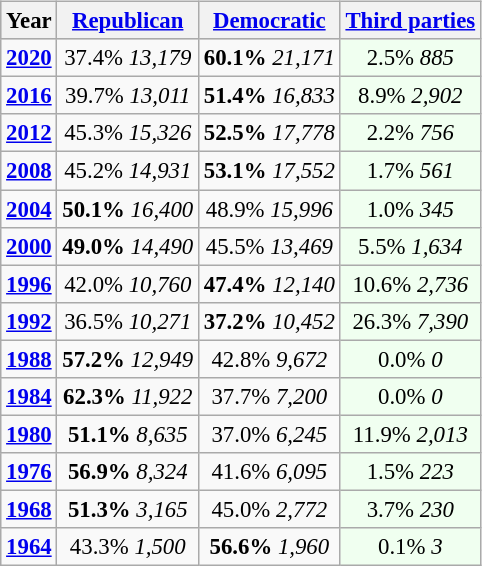<table class="wikitable" style="float:right; font-size:95%;">
<tr bgcolor=lightgrey>
<th>Year</th>
<th><a href='#'>Republican</a></th>
<th><a href='#'>Democratic</a></th>
<th><a href='#'>Third parties</a></th>
</tr>
<tr>
<td style="text-align:center;" ><strong><a href='#'>2020</a></strong></td>
<td style="text-align:center;" >37.4% <em>13,179</em></td>
<td style="text-align:center;" ><strong>60.1%</strong> <em>21,171</em></td>
<td style="text-align:center; background:honeyDew;">2.5% <em>885</em></td>
</tr>
<tr>
<td style="text-align:center;" ><strong><a href='#'>2016</a></strong></td>
<td style="text-align:center;" >39.7% <em>13,011</em></td>
<td style="text-align:center;" ><strong>51.4%</strong> <em>16,833</em></td>
<td style="text-align:center; background:honeyDew;">8.9% <em>2,902</em></td>
</tr>
<tr>
<td style="text-align:center;" ><strong><a href='#'>2012</a></strong></td>
<td style="text-align:center;" >45.3% <em>15,326</em></td>
<td style="text-align:center;" ><strong>52.5%</strong> <em>17,778</em></td>
<td style="text-align:center; background:honeyDew;">2.2% <em>756</em></td>
</tr>
<tr>
<td style="text-align:center;" ><strong><a href='#'>2008</a></strong></td>
<td style="text-align:center;" >45.2% <em>14,931</em></td>
<td style="text-align:center;" ><strong>53.1%</strong> <em>17,552</em></td>
<td style="text-align:center; background:honeyDew;">1.7% <em>561</em></td>
</tr>
<tr>
<td style="text-align:center;" ><strong><a href='#'>2004</a></strong></td>
<td style="text-align:center;" ><strong>50.1%</strong> <em>16,400</em></td>
<td style="text-align:center;" >48.9% <em>15,996</em></td>
<td style="text-align:center; background:honeyDew;">1.0% <em>345</em></td>
</tr>
<tr>
<td style="text-align:center;" ><strong><a href='#'>2000</a></strong></td>
<td style="text-align:center;" ><strong>49.0%</strong> <em>14,490</em></td>
<td style="text-align:center;" >45.5% <em>13,469</em></td>
<td style="text-align:center; background:honeyDew;">5.5% <em>1,634</em></td>
</tr>
<tr>
<td style="text-align:center;" ><strong><a href='#'>1996</a></strong></td>
<td style="text-align:center;" >42.0% <em>10,760</em></td>
<td style="text-align:center;" ><strong>47.4%</strong> <em>12,140</em></td>
<td style="text-align:center; background:honeyDew;">10.6% <em>2,736</em></td>
</tr>
<tr>
<td style="text-align:center;" ><strong><a href='#'>1992</a></strong></td>
<td style="text-align:center;" >36.5% <em>10,271</em></td>
<td style="text-align:center;" ><strong>37.2%</strong> <em>10,452</em></td>
<td style="text-align:center; background:honeyDew;">26.3% <em>7,390</em></td>
</tr>
<tr>
<td style="text-align:center;" ><strong><a href='#'>1988</a></strong></td>
<td style="text-align:center;" ><strong>57.2%</strong> <em>12,949</em></td>
<td style="text-align:center;" >42.8% <em>9,672</em></td>
<td style="text-align:center; background:honeyDew;">0.0% <em>0</em></td>
</tr>
<tr>
<td style="text-align:center;" ><strong><a href='#'>1984</a></strong></td>
<td style="text-align:center;" ><strong>62.3%</strong> <em>11,922</em></td>
<td style="text-align:center;" >37.7% <em>7,200</em></td>
<td style="text-align:center; background:honeyDew;">0.0% <em>0</em></td>
</tr>
<tr>
<td style="text-align:center;" ><strong><a href='#'>1980</a></strong></td>
<td style="text-align:center;" ><strong>51.1%</strong> <em>8,635</em></td>
<td style="text-align:center;" >37.0% <em>6,245</em></td>
<td style="text-align:center; background:honeyDew;">11.9% <em>2,013</em></td>
</tr>
<tr>
<td style="text-align:center;" ><strong><a href='#'>1976</a></strong></td>
<td style="text-align:center;" ><strong>56.9%</strong> <em>8,324</em></td>
<td style="text-align:center;" >41.6% <em>6,095</em></td>
<td style="text-align:center; background:honeyDew;">1.5% <em>223</em></td>
</tr>
<tr>
<td style="text-align:center;" ><strong><a href='#'>1968</a></strong></td>
<td style="text-align:center;" ><strong>51.3%</strong> <em>3,165</em></td>
<td style="text-align:center;" >45.0% <em>2,772</em></td>
<td style="text-align:center; background:honeyDew;">3.7% <em>230</em></td>
</tr>
<tr>
<td style="text-align:center;" ><strong><a href='#'>1964</a></strong></td>
<td style="text-align:center;" >43.3% <em>1,500</em></td>
<td style="text-align:center;" ><strong>56.6%</strong> <em>1,960</em></td>
<td style="text-align:center; background:honeyDew;">0.1% <em>3</em></td>
</tr>
</table>
